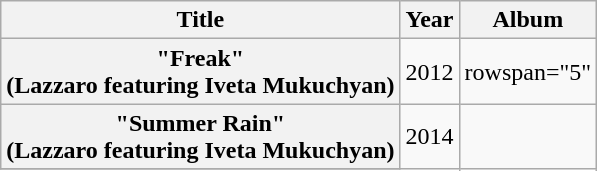<table class="wikitable plainrowheaders" style="text-align:center;">
<tr>
<th scope="col">Title</th>
<th scope="col">Year</th>
<th scope="col">Album</th>
</tr>
<tr>
<th scope="row">"Freak"<br><span>(Lazzaro featuring Iveta Mukuchyan)</span></th>
<td>2012</td>
<td>rowspan="5" </td>
</tr>
<tr>
<th scope="row">"Summer Rain"<br><span>(Lazzaro featuring Iveta Mukuchyan)</span></th>
<td rowspan="2">2014</td>
</tr>
<tr>
</tr>
</table>
